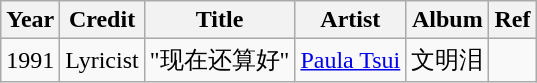<table class="wikitable">
<tr>
<th>Year</th>
<th>Credit</th>
<th>Title</th>
<th>Artist</th>
<th>Album</th>
<th>Ref</th>
</tr>
<tr>
<td>1991</td>
<td>Lyricist</td>
<td>"现在还算好"</td>
<td><a href='#'>Paula Tsui</a></td>
<td>文明泪</td>
<td></td>
</tr>
</table>
